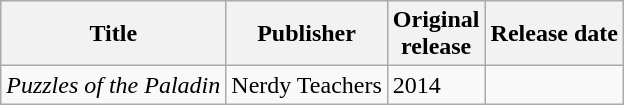<table class="wikitable sortable" width="auto">
<tr>
<th>Title</th>
<th>Publisher</th>
<th>Original<br>release</th>
<th>Release date</th>
</tr>
<tr>
<td><em>Puzzles of the Paladin</em></td>
<td>Nerdy Teachers</td>
<td>2014</td>
<td></td>
</tr>
</table>
